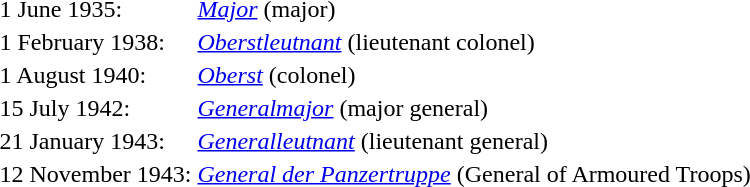<table style="background: transparent;">
<tr>
<td>1 June 1935:</td>
<td><em><a href='#'>Major</a></em> (major)</td>
</tr>
<tr>
<td>1 February 1938:</td>
<td><em><a href='#'>Oberstleutnant</a></em> (lieutenant colonel)</td>
</tr>
<tr>
<td>1 August 1940:</td>
<td><em><a href='#'>Oberst</a></em> (colonel)</td>
</tr>
<tr>
<td>15 July 1942:</td>
<td><em><a href='#'>Generalmajor</a></em> (major general)</td>
</tr>
<tr>
<td>21 January 1943:</td>
<td><em><a href='#'>Generalleutnant</a></em> (lieutenant general)</td>
</tr>
<tr>
<td>12 November 1943:</td>
<td><em><a href='#'>General der Panzertruppe</a></em> (General of Armoured Troops)</td>
</tr>
</table>
